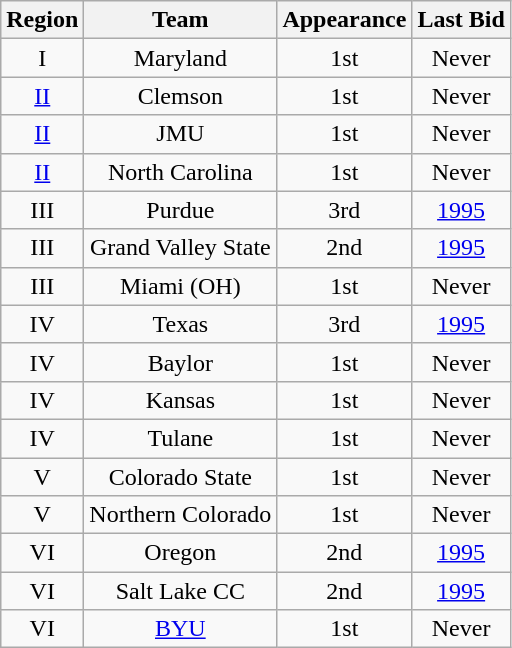<table class="wikitable sortable" style="text-align:center">
<tr>
<th>Region</th>
<th>Team</th>
<th>Appearance</th>
<th>Last Bid</th>
</tr>
<tr>
<td>I</td>
<td>Maryland</td>
<td>1st</td>
<td>Never</td>
</tr>
<tr>
<td><a href='#'>II</a></td>
<td>Clemson</td>
<td>1st</td>
<td>Never</td>
</tr>
<tr>
<td><a href='#'>II</a></td>
<td>JMU</td>
<td>1st</td>
<td>Never</td>
</tr>
<tr>
<td><a href='#'>II</a></td>
<td>North Carolina</td>
<td>1st</td>
<td>Never</td>
</tr>
<tr>
<td>III</td>
<td>Purdue</td>
<td>3rd</td>
<td><a href='#'>1995</a></td>
</tr>
<tr>
<td>III</td>
<td>Grand Valley State</td>
<td>2nd</td>
<td><a href='#'>1995</a></td>
</tr>
<tr>
<td>III</td>
<td>Miami (OH)</td>
<td>1st</td>
<td>Never</td>
</tr>
<tr>
<td>IV</td>
<td>Texas</td>
<td>3rd</td>
<td><a href='#'>1995</a></td>
</tr>
<tr>
<td>IV</td>
<td>Baylor</td>
<td>1st</td>
<td>Never</td>
</tr>
<tr>
<td>IV</td>
<td>Kansas</td>
<td>1st</td>
<td>Never</td>
</tr>
<tr>
<td>IV</td>
<td>Tulane</td>
<td>1st</td>
<td>Never</td>
</tr>
<tr>
<td>V</td>
<td>Colorado State</td>
<td>1st</td>
<td>Never</td>
</tr>
<tr>
<td>V</td>
<td>Northern Colorado</td>
<td>1st</td>
<td>Never</td>
</tr>
<tr>
<td>VI</td>
<td>Oregon</td>
<td>2nd</td>
<td><a href='#'>1995</a></td>
</tr>
<tr>
<td>VI</td>
<td>Salt Lake CC</td>
<td>2nd</td>
<td><a href='#'>1995</a></td>
</tr>
<tr>
<td>VI</td>
<td><a href='#'>BYU</a></td>
<td>1st</td>
<td>Never</td>
</tr>
</table>
